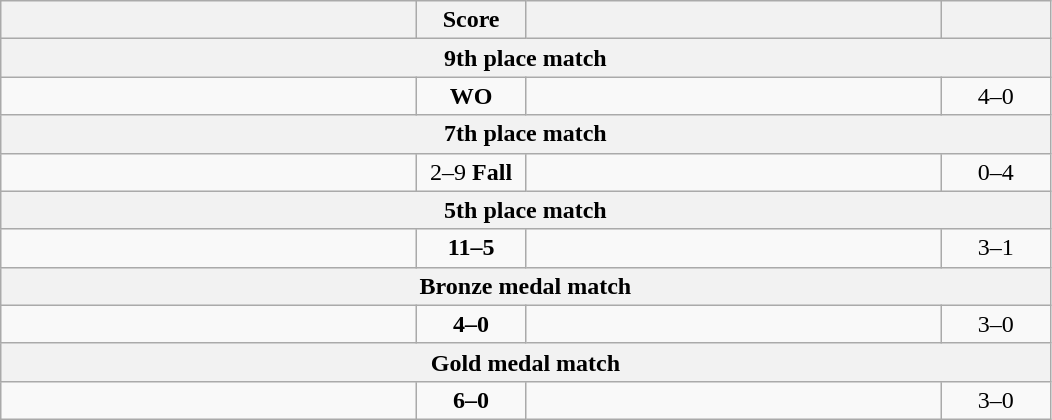<table class="wikitable" style="text-align: center; ">
<tr>
<th align="right" width="270"></th>
<th width="65">Score</th>
<th align="left" width="270"></th>
<th width="65"></th>
</tr>
<tr>
<th colspan="4">9th place match</th>
</tr>
<tr>
<td align="left"><strong></strong></td>
<td><strong>WO</strong></td>
<td align="left"></td>
<td>4–0 <strong></strong></td>
</tr>
<tr>
<th colspan="4">7th place match</th>
</tr>
<tr>
<td align="left"></td>
<td>2–9 <strong>Fall</strong></td>
<td align="left"><strong></strong></td>
<td>0–4 <strong></strong></td>
</tr>
<tr>
<th colspan="4">5th place match</th>
</tr>
<tr>
<td align="left"><strong></strong></td>
<td><strong>11–5</strong></td>
<td align="left"></td>
<td>3–1 <strong></strong></td>
</tr>
<tr>
<th colspan="4">Bronze medal match</th>
</tr>
<tr>
<td align="left"><strong></strong></td>
<td><strong>4–0</strong></td>
<td align="left"></td>
<td>3–0 <strong></strong></td>
</tr>
<tr>
<th colspan="4">Gold medal match</th>
</tr>
<tr>
<td align="left"><strong></strong></td>
<td><strong>6–0</strong></td>
<td align="left"></td>
<td>3–0 <strong></strong></td>
</tr>
</table>
